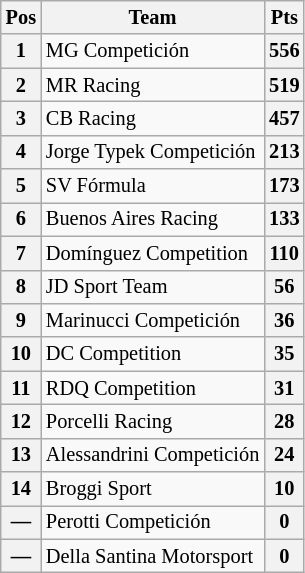<table class="wikitable" style="font-size:85%; text-align:center">
<tr>
<th valign="middle">Pos</th>
<th valign="middle">Team</th>
<th>Pts</th>
</tr>
<tr>
<th>1</th>
<td align="left">MG Competición</td>
<th>556</th>
</tr>
<tr>
<th>2</th>
<td align="left">MR Racing</td>
<th>519</th>
</tr>
<tr>
<th>3</th>
<td align="left">CB Racing</td>
<th>457</th>
</tr>
<tr>
<th>4</th>
<td align="left">Jorge Typek Competición</td>
<th>213</th>
</tr>
<tr>
<th>5</th>
<td align="left">SV Fórmula</td>
<th>173</th>
</tr>
<tr>
<th>6</th>
<td align="left">Buenos Aires Racing</td>
<th>133</th>
</tr>
<tr>
<th>7</th>
<td align="left">Domínguez Competition</td>
<th>110</th>
</tr>
<tr>
<th>8</th>
<td align="left">JD Sport Team</td>
<th>56</th>
</tr>
<tr>
<th>9</th>
<td align="left">Marinucci Competición</td>
<th>36</th>
</tr>
<tr>
<th>10</th>
<td align="left">DC Competition</td>
<th>35</th>
</tr>
<tr>
<th>11</th>
<td align="left">RDQ Competition</td>
<th>31</th>
</tr>
<tr>
<th>12</th>
<td align="left">Porcelli Racing</td>
<th>28</th>
</tr>
<tr>
<th>13</th>
<td align="left">Alessandrini Competición</td>
<th>24</th>
</tr>
<tr>
<th>14</th>
<td align="left">Broggi Sport</td>
<th>10</th>
</tr>
<tr>
<th>—</th>
<td align="left">Perotti Competición</td>
<th>0</th>
</tr>
<tr>
<th>—</th>
<td align="left">Della Santina Motorsport</td>
<th>0</th>
</tr>
</table>
